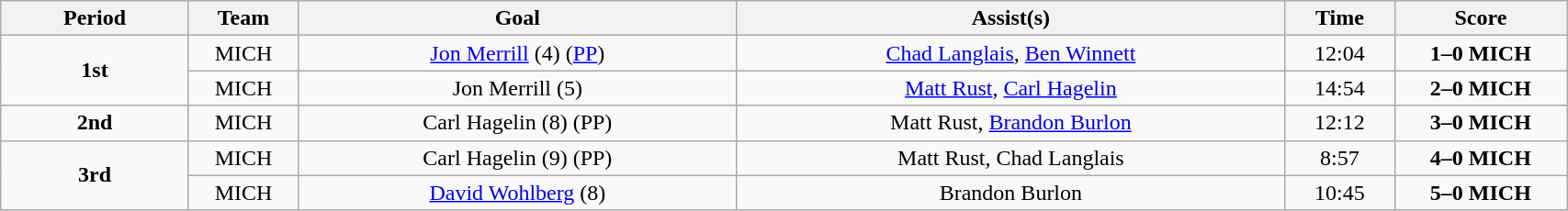<table width="90%" class="wikitable">
<tr>
<th width="12%">Period</th>
<th width="7%">Team</th>
<th width="28%">Goal</th>
<th width="35%">Assist(s)</th>
<th width="7%">Time</th>
<th width="11%">Score</th>
</tr>
<tr>
<td rowspan="2" align=center><strong>1st</strong></td>
<td align=center>MICH</td>
<td align=center><a href='#'>Jon Merrill</a> (4) (<a href='#'>PP</a>)</td>
<td align=center><a href='#'>Chad Langlais</a>, <a href='#'>Ben Winnett</a></td>
<td align=center>12:04</td>
<td align=center><strong>1–0 MICH</strong></td>
</tr>
<tr>
<td align=center>MICH</td>
<td align=center>Jon Merrill (5)</td>
<td align=center><a href='#'>Matt Rust</a>, <a href='#'>Carl Hagelin</a></td>
<td align=center>14:54</td>
<td align=center><strong>2–0 MICH</strong></td>
</tr>
<tr>
<td align=center><strong>2nd</strong></td>
<td align=center>MICH</td>
<td align=center>Carl Hagelin (8) (PP)</td>
<td align=center>Matt Rust, <a href='#'>Brandon Burlon</a></td>
<td align=center>12:12</td>
<td align=center><strong>3–0 MICH</strong></td>
</tr>
<tr>
<td rowspan="2" align=center><strong>3rd</strong></td>
<td align=center>MICH</td>
<td align=center>Carl Hagelin (9) (PP)</td>
<td align=center>Matt Rust, Chad Langlais</td>
<td align=center>8:57</td>
<td align=center><strong>4–0 MICH</strong></td>
</tr>
<tr>
<td align=center>MICH</td>
<td align=center><a href='#'>David Wohlberg</a> (8)</td>
<td align=center>Brandon Burlon</td>
<td align=center>10:45</td>
<td align=center><strong>5–0 MICH</strong></td>
</tr>
</table>
